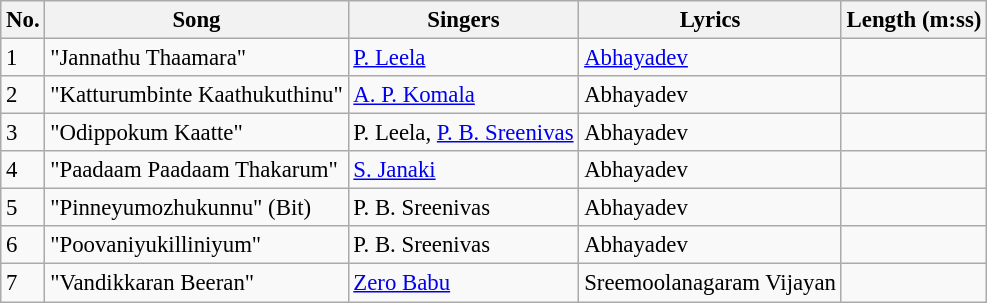<table class="wikitable" style="font-size:95%;">
<tr>
<th>No.</th>
<th>Song</th>
<th>Singers</th>
<th>Lyrics</th>
<th>Length (m:ss)</th>
</tr>
<tr>
<td>1</td>
<td>"Jannathu Thaamara"</td>
<td><a href='#'>P. Leela</a></td>
<td><a href='#'>Abhayadev</a></td>
<td></td>
</tr>
<tr>
<td>2</td>
<td>"Katturumbinte Kaathukuthinu"</td>
<td><a href='#'>A. P. Komala</a></td>
<td>Abhayadev</td>
<td></td>
</tr>
<tr>
<td>3</td>
<td>"Odippokum Kaatte"</td>
<td>P. Leela, <a href='#'>P. B. Sreenivas</a></td>
<td>Abhayadev</td>
<td></td>
</tr>
<tr>
<td>4</td>
<td>"Paadaam Paadaam Thakarum"</td>
<td><a href='#'>S. Janaki</a></td>
<td>Abhayadev</td>
<td></td>
</tr>
<tr>
<td>5</td>
<td>"Pinneyumozhukunnu" (Bit)</td>
<td>P. B. Sreenivas</td>
<td>Abhayadev</td>
<td></td>
</tr>
<tr>
<td>6</td>
<td>"Poovaniyukilliniyum"</td>
<td>P. B. Sreenivas</td>
<td>Abhayadev</td>
<td></td>
</tr>
<tr>
<td>7</td>
<td>"Vandikkaran Beeran"</td>
<td><a href='#'>Zero Babu</a></td>
<td>Sreemoolanagaram Vijayan</td>
<td></td>
</tr>
</table>
